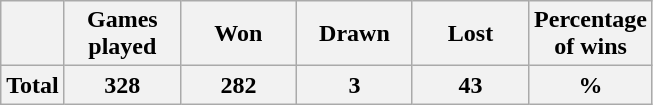<table class="wikitable" style="text-align: center;">
<tr>
<th></th>
<th width="70">Games played</th>
<th width="70">Won</th>
<th width="70">Drawn</th>
<th width="70">Lost</th>
<th width="70">Percentage of wins</th>
</tr>
<tr>
<th>Total</th>
<th>328</th>
<th>282</th>
<th>3</th>
<th>43</th>
<th>%</th>
</tr>
</table>
